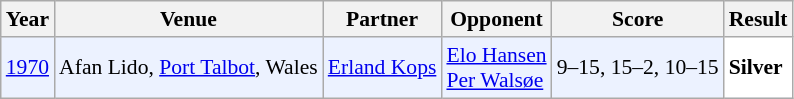<table class="sortable wikitable" style="font-size: 90%;">
<tr>
<th>Year</th>
<th>Venue</th>
<th>Partner</th>
<th>Opponent</th>
<th>Score</th>
<th>Result</th>
</tr>
<tr style="background:#ECF2FF">
<td align="center"><a href='#'>1970</a></td>
<td align="left">Afan Lido, <a href='#'>Port Talbot</a>, Wales</td>
<td align="left"> <a href='#'>Erland Kops</a></td>
<td align="left"> <a href='#'>Elo Hansen</a><br> <a href='#'>Per Walsøe</a></td>
<td align="left">9–15, 15–2, 10–15</td>
<td style="text-align:left; background: white"> <strong>Silver</strong></td>
</tr>
</table>
